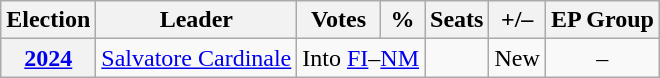<table class="wikitable" style="text-align:center">
<tr>
<th>Election</th>
<th>Leader</th>
<th>Votes</th>
<th>%</th>
<th>Seats</th>
<th>+/–</th>
<th>EP Group</th>
</tr>
<tr>
<th><a href='#'>2024</a></th>
<td><a href='#'>Salvatore Cardinale</a></td>
<td colspan="2">Into <a href='#'>FI</a>–<a href='#'>NM</a></td>
<td></td>
<td>New</td>
<td>–</td>
</tr>
</table>
